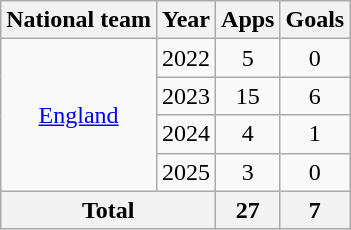<table class="wikitable" style="text-align:center">
<tr>
<th>National team</th>
<th>Year</th>
<th>Apps</th>
<th>Goals</th>
</tr>
<tr>
<td rowspan="4"><a href='#'>England</a></td>
<td>2022</td>
<td>5</td>
<td>0</td>
</tr>
<tr>
<td>2023</td>
<td>15</td>
<td>6</td>
</tr>
<tr>
<td>2024</td>
<td>4</td>
<td>1</td>
</tr>
<tr>
<td>2025</td>
<td>3</td>
<td>0</td>
</tr>
<tr>
<th colspan="2">Total</th>
<th>27</th>
<th>7</th>
</tr>
</table>
